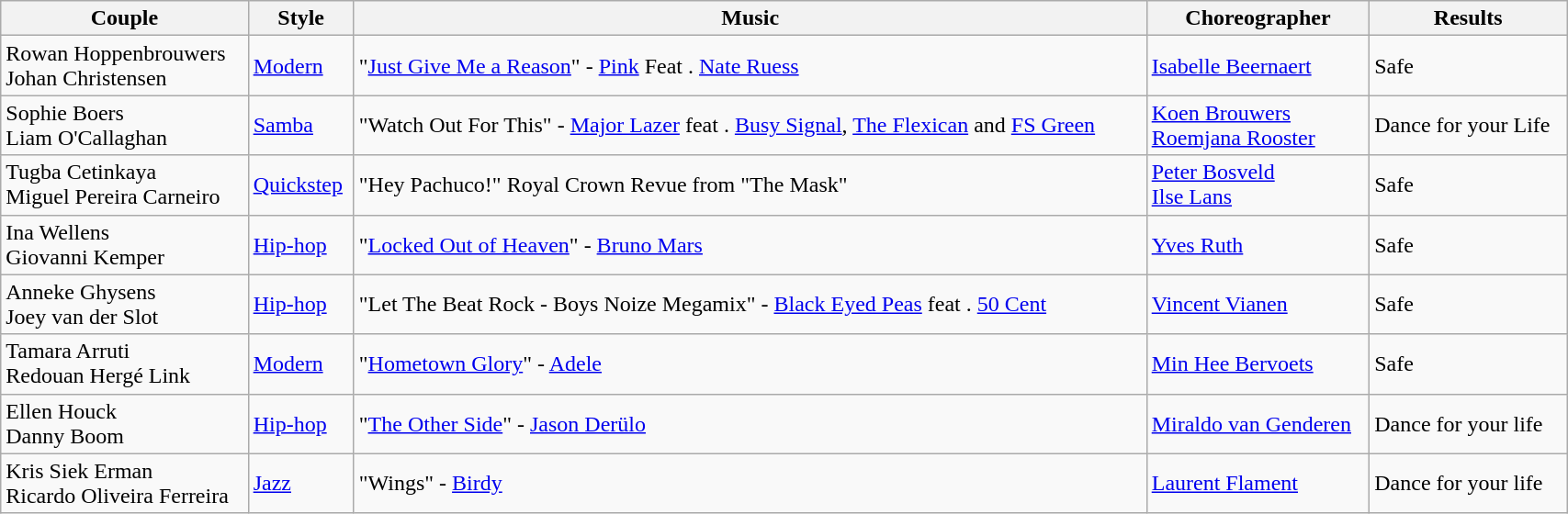<table Class="wikitable" width="90%">
<tr>
<th>Couple</th>
<th>Style</th>
<th>Music</th>
<th>Choreographer</th>
<th>Results</th>
</tr>
<tr>
<td>Rowan Hoppenbrouwers <br> Johan Christensen</td>
<td><a href='#'>Modern</a></td>
<td>"<a href='#'>Just Give Me a Reason</a>" - <a href='#'>Pink</a> Feat . <a href='#'>Nate Ruess</a></td>
<td><a href='#'>Isabelle Beernaert</a></td>
<td>Safe</td>
</tr>
<tr>
<td>Sophie Boers <br> Liam O'Callaghan</td>
<td><a href='#'>Samba</a></td>
<td>"Watch Out For This" - <a href='#'>Major Lazer</a> feat . <a href='#'>Busy Signal</a>, <a href='#'>The Flexican</a> and <a href='#'>FS Green</a></td>
<td><a href='#'>Koen Brouwers</a> <br> <a href='#'>Roemjana Rooster</a></td>
<td>Dance for your Life</td>
</tr>
<tr>
<td>Tugba Cetinkaya <br> Miguel Pereira Carneiro</td>
<td><a href='#'>Quickstep</a></td>
<td>"Hey Pachuco!" Royal Crown Revue from "The Mask"</td>
<td><a href='#'>Peter Bosveld</a> <br> <a href='#'>Ilse Lans</a></td>
<td>Safe</td>
</tr>
<tr>
<td>Ina Wellens <br> Giovanni Kemper</td>
<td><a href='#'>Hip-hop</a></td>
<td>"<a href='#'>Locked Out of Heaven</a>" - <a href='#'>Bruno Mars</a></td>
<td><a href='#'>Yves Ruth</a></td>
<td>Safe</td>
</tr>
<tr>
<td>Anneke Ghysens <br> Joey van der Slot</td>
<td><a href='#'>Hip-hop</a></td>
<td>"Let The Beat Rock - Boys Noize Megamix" - <a href='#'>Black Eyed Peas</a> feat . <a href='#'>50 Cent</a></td>
<td><a href='#'>Vincent Vianen</a></td>
<td>Safe</td>
</tr>
<tr>
<td>Tamara Arruti <br> Redouan Hergé Link</td>
<td><a href='#'>Modern</a></td>
<td>"<a href='#'>Hometown Glory</a>" - <a href='#'>Adele</a></td>
<td><a href='#'>Min Hee Bervoets</a></td>
<td>Safe</td>
</tr>
<tr>
<td>Ellen Houck <br> Danny Boom</td>
<td><a href='#'>Hip-hop</a></td>
<td>"<a href='#'>The Other Side</a>" - <a href='#'>Jason Derülo</a></td>
<td><a href='#'>Miraldo van Genderen</a></td>
<td>Dance for your life</td>
</tr>
<tr>
<td>Kris Siek Erman <br> Ricardo Oliveira Ferreira</td>
<td><a href='#'>Jazz</a></td>
<td>"Wings" - <a href='#'>Birdy</a></td>
<td><a href='#'>Laurent Flament</a></td>
<td>Dance for your life</td>
</tr>
</table>
